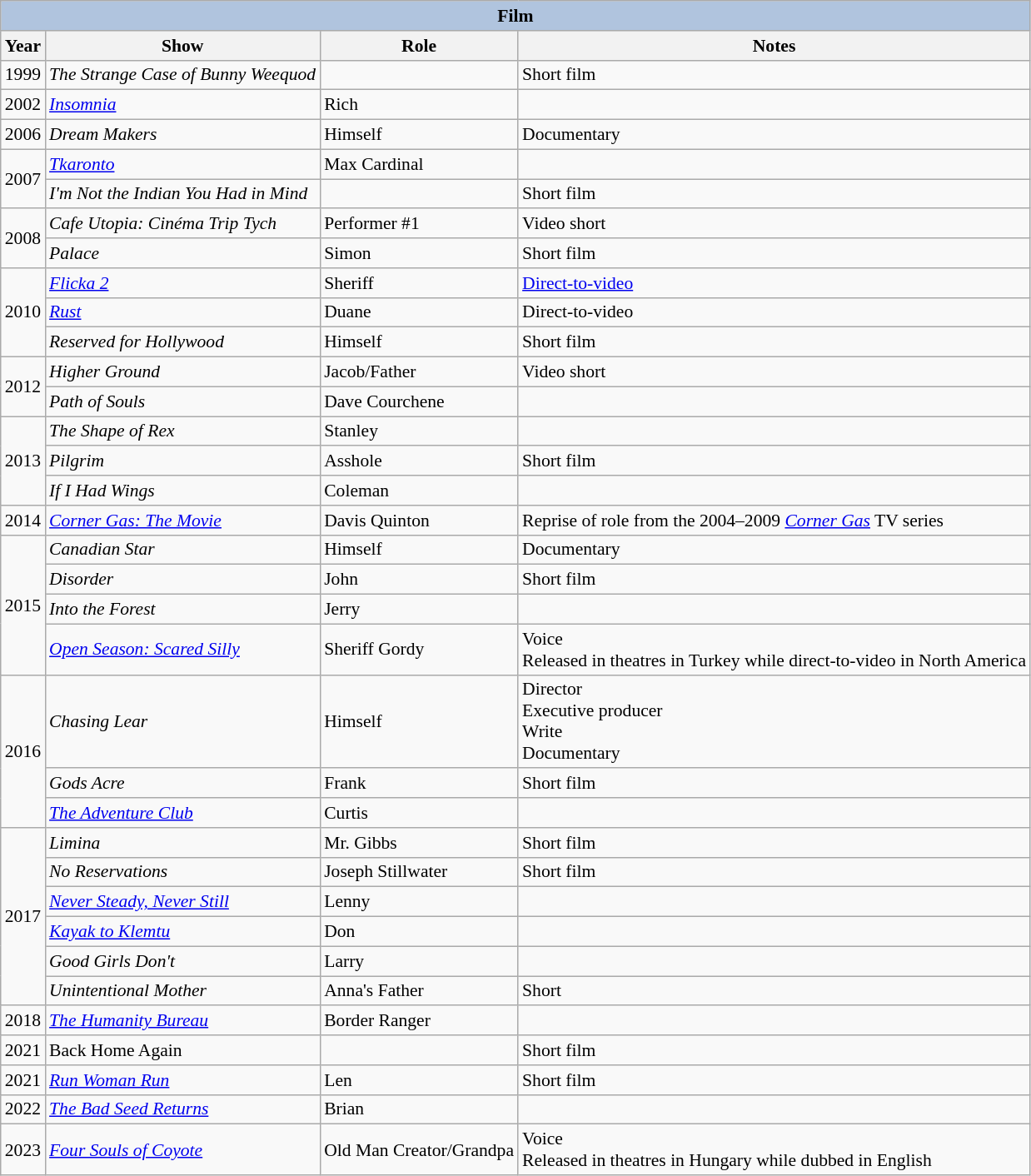<table class="wikitable sortable" style="font-size:90%;">
<tr>
<th colspan=4 style="background:#B0C4DE;">Film</th>
</tr>
<tr align="center">
<th>Year</th>
<th>Show</th>
<th>Role</th>
<th class="unsortable">Notes</th>
</tr>
<tr>
<td>1999</td>
<td data-sort-value="Strange Case of Bunny Weequod, The"><em>The Strange Case of Bunny Weequod</em></td>
<td></td>
<td>Short film</td>
</tr>
<tr>
<td>2002</td>
<td><em><a href='#'>Insomnia</a></em></td>
<td>Rich</td>
<td></td>
</tr>
<tr>
<td>2006</td>
<td><em>Dream Makers</em></td>
<td>Himself</td>
<td>Documentary</td>
</tr>
<tr>
<td rowspan=2>2007</td>
<td><em><a href='#'>Tkaronto</a></em></td>
<td>Max Cardinal</td>
<td></td>
</tr>
<tr>
<td><em>I'm Not the Indian You Had in Mind</em></td>
<td></td>
<td>Short film</td>
</tr>
<tr>
<td rowspan=2>2008</td>
<td><em>Cafe Utopia: Cinéma Trip Tych</em></td>
<td>Performer #1</td>
<td>Video short</td>
</tr>
<tr>
<td><em>Palace</em></td>
<td>Simon</td>
<td>Short film</td>
</tr>
<tr>
<td rowspan=3>2010</td>
<td><em><a href='#'>Flicka 2</a></em></td>
<td>Sheriff</td>
<td><a href='#'>Direct-to-video</a></td>
</tr>
<tr>
<td><em><a href='#'>Rust</a></em></td>
<td>Duane</td>
<td>Direct-to-video</td>
</tr>
<tr>
<td><em>Reserved for Hollywood</em></td>
<td>Himself</td>
<td>Short film</td>
</tr>
<tr>
<td rowspan=2>2012</td>
<td><em>Higher Ground</em></td>
<td>Jacob/Father</td>
<td>Video short</td>
</tr>
<tr>
<td><em>Path of Souls</em></td>
<td>Dave Courchene</td>
<td></td>
</tr>
<tr>
<td rowspan=3>2013</td>
<td data-sort-value="Shape of Rex, The"><em>The Shape of Rex</em></td>
<td>Stanley</td>
<td></td>
</tr>
<tr>
<td><em>Pilgrim</em></td>
<td>Asshole</td>
<td>Short film</td>
</tr>
<tr>
<td><em>If I Had Wings</em></td>
<td>Coleman</td>
<td></td>
</tr>
<tr>
<td>2014</td>
<td><em><a href='#'>Corner Gas: The Movie</a></em></td>
<td>Davis Quinton</td>
<td>Reprise of role from the 2004–2009 <em><a href='#'>Corner Gas</a></em> TV series</td>
</tr>
<tr>
<td rowspan=4>2015</td>
<td><em>Canadian Star</em></td>
<td>Himself</td>
<td>Documentary</td>
</tr>
<tr>
<td><em>Disorder</em></td>
<td>John</td>
<td>Short film</td>
</tr>
<tr>
<td><em>Into the Forest</em></td>
<td>Jerry</td>
<td></td>
</tr>
<tr>
<td><em><a href='#'>Open Season: Scared Silly</a></em></td>
<td>Sheriff Gordy</td>
<td>Voice<br> Released in theatres in Turkey while direct-to-video in North America</td>
</tr>
<tr>
<td rowspan=3>2016</td>
<td><em>Chasing Lear</em></td>
<td>Himself</td>
<td>Director<br> Executive producer<br>Write<br> Documentary</td>
</tr>
<tr>
<td><em>Gods Acre</em></td>
<td>Frank</td>
<td>Short film</td>
</tr>
<tr>
<td data-sort-value="Adventure Club, The"><em><a href='#'>The Adventure Club</a></em></td>
<td>Curtis</td>
<td></td>
</tr>
<tr>
<td rowspan=6>2017</td>
<td><em>Limina</em></td>
<td>Mr. Gibbs</td>
<td>Short film</td>
</tr>
<tr>
<td><em>No Reservations</em></td>
<td>Joseph Stillwater</td>
<td>Short film</td>
</tr>
<tr>
<td><em><a href='#'>Never Steady, Never Still</a></em></td>
<td>Lenny</td>
<td></td>
</tr>
<tr>
<td><em><a href='#'>Kayak to Klemtu</a></em></td>
<td>Don</td>
<td></td>
</tr>
<tr>
<td><em>Good Girls Don't</em></td>
<td>Larry</td>
<td></td>
</tr>
<tr>
<td><em>Unintentional Mother</em></td>
<td>Anna's Father</td>
<td>Short</td>
</tr>
<tr>
<td>2018</td>
<td data-sort-value="Humanity Bureau, The"><em><a href='#'>The Humanity Bureau</a></em></td>
<td>Border Ranger</td>
<td></td>
</tr>
<tr>
<td>2021</td>
<td>Back Home Again</td>
<td></td>
<td>Short film</td>
</tr>
<tr>
<td>2021</td>
<td><em><a href='#'>Run Woman Run</a></em></td>
<td>Len</td>
<td>Short film</td>
</tr>
<tr>
<td>2022</td>
<td data-sort-value="Bad Seed Returns, The"><em><a href='#'>The Bad Seed Returns</a></em></td>
<td>Brian</td>
<td></td>
</tr>
<tr>
<td>2023</td>
<td><em><a href='#'>Four Souls of Coyote</a></em></td>
<td>Old Man Creator/Grandpa</td>
<td>Voice<br> Released in theatres in Hungary while dubbed in English</td>
</tr>
</table>
